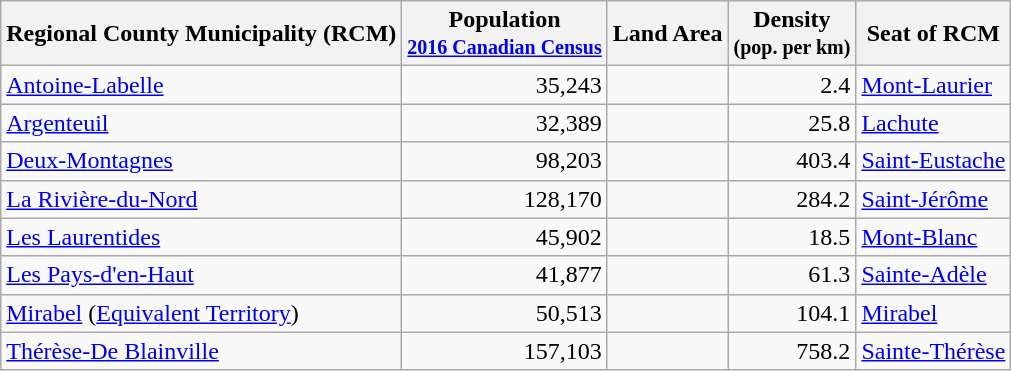<table class="wikitable sortable" | style="text-align: right">
<tr>
<th align="center">Regional County Municipality (RCM)</th>
<th align="center">Population<br><small><a href='#'>2016 Canadian Census</a></small></th>
<th align="center">Land Area</th>
<th align="center">Density<br><small>(pop. per km)</small></th>
<th align="center">Seat of RCM</th>
</tr>
<tr>
<td align="left"><a href='#'>Antoine-Labelle</a></td>
<td>35,243</td>
<td></td>
<td>2.4</td>
<td align="left"><a href='#'>Mont-Laurier</a></td>
</tr>
<tr>
<td align="left"><a href='#'>Argenteuil</a></td>
<td>32,389</td>
<td></td>
<td>25.8</td>
<td align="left"><a href='#'>Lachute</a></td>
</tr>
<tr>
<td align="left"><a href='#'>Deux-Montagnes</a></td>
<td>98,203</td>
<td></td>
<td>403.4</td>
<td align="left"><a href='#'>Saint-Eustache</a></td>
</tr>
<tr>
<td align="left"><a href='#'>La Rivière-du-Nord</a></td>
<td>128,170</td>
<td></td>
<td>284.2</td>
<td align="left"><a href='#'>Saint-Jérôme</a></td>
</tr>
<tr>
<td align="left"><a href='#'>Les Laurentides</a></td>
<td>45,902</td>
<td></td>
<td>18.5</td>
<td align="left"><a href='#'>Mont-Blanc</a></td>
</tr>
<tr>
<td align="left"><a href='#'>Les Pays-d'en-Haut</a></td>
<td>41,877</td>
<td></td>
<td>61.3</td>
<td align="left"><a href='#'>Sainte-Adèle</a></td>
</tr>
<tr>
<td align="left"><a href='#'>Mirabel</a> (<a href='#'>Equivalent Territory</a>)</td>
<td>50,513</td>
<td></td>
<td>104.1</td>
<td align="left"><a href='#'>Mirabel</a></td>
</tr>
<tr>
<td align="left"><a href='#'>Thérèse-De Blainville</a></td>
<td>157,103</td>
<td></td>
<td>758.2</td>
<td align="left"><a href='#'>Sainte-Thérèse</a></td>
</tr>
</table>
